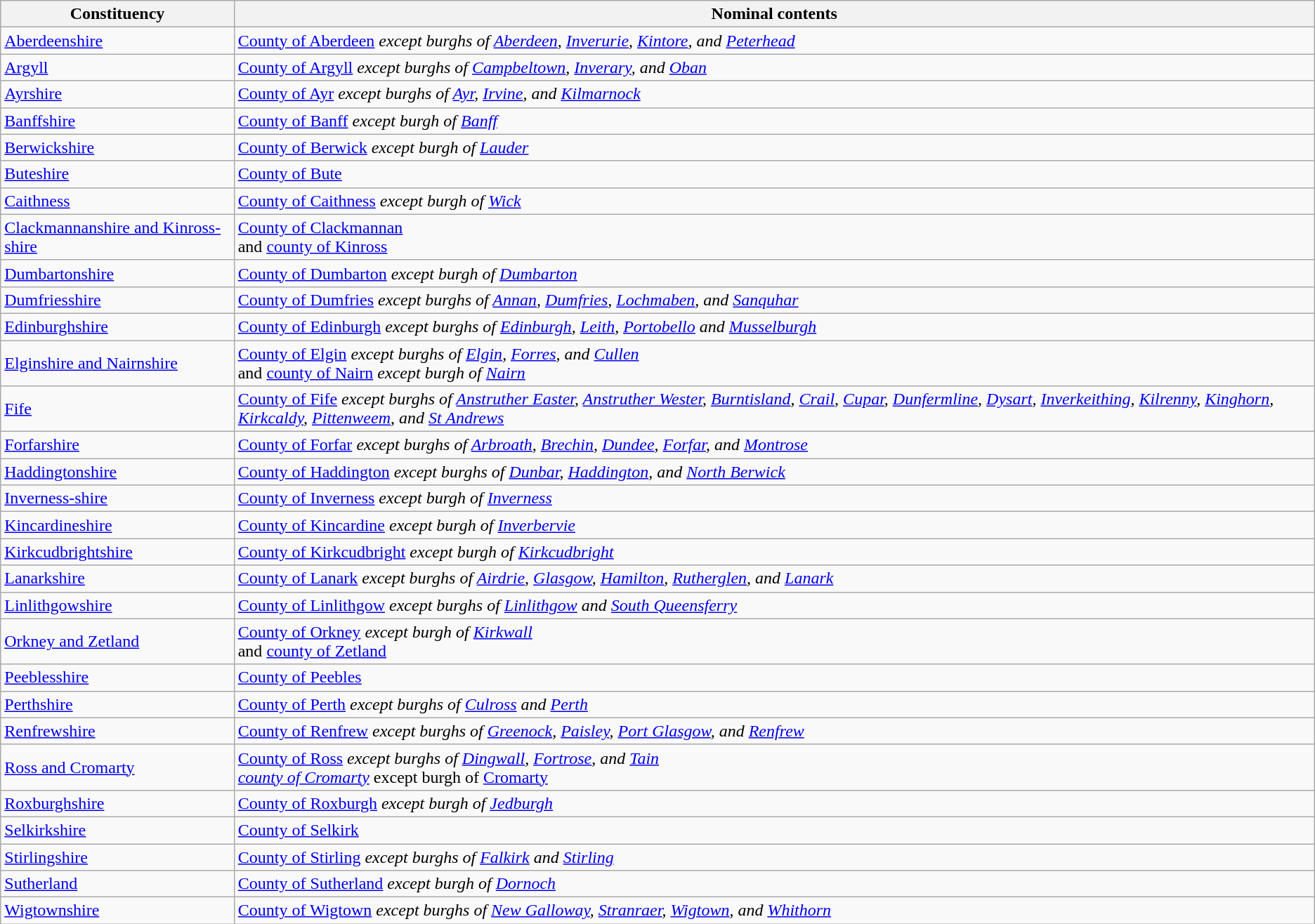<table class="wikitable">
<tr>
<th>Constituency</th>
<th>Nominal contents</th>
</tr>
<tr>
<td><a href='#'>Aberdeenshire</a></td>
<td><a href='#'>County of Aberdeen</a> <em>except burghs of <a href='#'>Aberdeen</a>, <a href='#'>Inverurie</a>, <a href='#'>Kintore</a>, and <a href='#'>Peterhead</a></em></td>
</tr>
<tr>
<td><a href='#'>Argyll</a></td>
<td><a href='#'>County of Argyll</a> <em>except burghs of <a href='#'>Campbeltown</a>, <a href='#'>Inverary</a>, and <a href='#'>Oban</a></em></td>
</tr>
<tr>
<td><a href='#'>Ayrshire</a></td>
<td><a href='#'>County of Ayr</a> <em>except burghs of <a href='#'>Ayr</a>, <a href='#'>Irvine</a>, and <a href='#'>Kilmarnock</a></em></td>
</tr>
<tr>
<td><a href='#'>Banffshire</a></td>
<td><a href='#'>County of Banff</a> <em>except  burgh of <a href='#'>Banff</a></em></td>
</tr>
<tr>
<td><a href='#'>Berwickshire</a></td>
<td><a href='#'>County of Berwick</a> <em>except burgh of <a href='#'>Lauder</a></em></td>
</tr>
<tr>
<td><a href='#'>Buteshire</a></td>
<td><a href='#'>County of Bute</a></td>
</tr>
<tr>
<td><a href='#'>Caithness</a></td>
<td><a href='#'>County of Caithness</a> <em>except burgh of <a href='#'>Wick</a></em></td>
</tr>
<tr>
<td><a href='#'>Clackmannanshire and Kinross-shire</a></td>
<td><a href='#'>County of Clackmannan</a> <br> and <a href='#'>county of Kinross</a></td>
</tr>
<tr>
<td><a href='#'>Dumbartonshire</a></td>
<td><a href='#'>County of Dumbarton</a> <em>except burgh of <a href='#'>Dumbarton</a></em></td>
</tr>
<tr>
<td><a href='#'>Dumfriesshire</a></td>
<td><a href='#'>County of Dumfries</a> <em>except burghs of <a href='#'>Annan</a>, <a href='#'>Dumfries</a>, <a href='#'>Lochmaben</a>, and <a href='#'>Sanquhar</a></em></td>
</tr>
<tr>
<td><a href='#'>Edinburghshire</a></td>
<td><a href='#'>County of Edinburgh</a> <em>except burghs of <a href='#'>Edinburgh</a>, <a href='#'>Leith</a>, <a href='#'>Portobello</a> and <a href='#'>Musselburgh</a></em></td>
</tr>
<tr>
<td><a href='#'>Elginshire and Nairnshire</a></td>
<td><a href='#'>County of Elgin</a> <em>except burghs of <a href='#'>Elgin</a>, <a href='#'>Forres</a>, and <a href='#'>Cullen</a></em> <br> and <a href='#'>county of Nairn</a> <em>except burgh of <a href='#'>Nairn</a></em></td>
</tr>
<tr>
<td><a href='#'>Fife</a></td>
<td><a href='#'>County of Fife</a> <em>except burghs of <a href='#'>Anstruther Easter</a>, <a href='#'>Anstruther Wester</a>, <a href='#'>Burntisland</a>, <a href='#'>Crail</a>, <a href='#'>Cupar</a>, <a href='#'>Dunfermline</a>, <a href='#'>Dysart</a>, <a href='#'>Inverkeithing</a>, <a href='#'>Kilrenny</a>, <a href='#'>Kinghorn</a>, <a href='#'>Kirkcaldy</a>, <a href='#'>Pittenweem</a>, and <a href='#'>St Andrews</a></em></td>
</tr>
<tr>
<td><a href='#'>Forfarshire</a></td>
<td><a href='#'>County of Forfar</a> <em>except burghs of <a href='#'>Arbroath</a>, <a href='#'>Brechin</a>, <a href='#'>Dundee</a>, <a href='#'>Forfar</a>, and <a href='#'>Montrose</a></em></td>
</tr>
<tr>
<td><a href='#'>Haddingtonshire</a></td>
<td><a href='#'>County of Haddington</a> <em>except burghs of <a href='#'>Dunbar</a>, <a href='#'>Haddington</a>, and <a href='#'>North Berwick</a></em></td>
</tr>
<tr>
<td><a href='#'>Inverness-shire</a></td>
<td><a href='#'>County of Inverness</a> <em>except burgh of <a href='#'>Inverness</a></em></td>
</tr>
<tr>
<td><a href='#'>Kincardineshire</a></td>
<td><a href='#'>County of Kincardine</a> <em>except burgh of <a href='#'>Inverbervie</a></em></td>
</tr>
<tr>
<td><a href='#'>Kirkcudbrightshire</a></td>
<td><a href='#'>County of Kirkcudbright</a> <em>except burgh of <a href='#'>Kirkcudbright</a></em></td>
</tr>
<tr>
<td><a href='#'>Lanarkshire</a></td>
<td><a href='#'>County of Lanark</a> <em>except burghs of <a href='#'>Airdrie</a>, <a href='#'>Glasgow</a>, <a href='#'>Hamilton</a>, <a href='#'>Rutherglen</a>, and <a href='#'>Lanark</a></em></td>
</tr>
<tr>
<td><a href='#'>Linlithgowshire</a></td>
<td><a href='#'>County of Linlithgow</a> <em>except burghs of <a href='#'>Linlithgow</a> and <a href='#'>South Queensferry</a></em></td>
</tr>
<tr>
<td><a href='#'>Orkney and Zetland</a></td>
<td><a href='#'>County of Orkney</a> <em>except burgh of <a href='#'>Kirkwall</a></em> <br> and <a href='#'>county of Zetland</a></td>
</tr>
<tr>
<td><a href='#'>Peeblesshire</a></td>
<td><a href='#'>County of Peebles</a></td>
</tr>
<tr>
<td><a href='#'>Perthshire</a></td>
<td><a href='#'>County of Perth</a> <em>except burghs of <a href='#'>Culross</a> and <a href='#'>Perth</a></em></td>
</tr>
<tr>
<td><a href='#'>Renfrewshire</a></td>
<td><a href='#'>County of Renfrew</a> <em>except burghs of <a href='#'>Greenock</a>, <a href='#'>Paisley</a>, <a href='#'>Port Glasgow</a>, and <a href='#'>Renfrew</a></em></td>
</tr>
<tr>
<td><a href='#'>Ross and Cromarty</a></td>
<td><a href='#'>County of Ross</a> <em>except burghs of <a href='#'>Dingwall</a>, <a href='#'>Fortrose</a>, and <a href='#'>Tain</a> <br> <a href='#'>county of Cromarty</a> </em>except burgh of <a href='#'>Cromarty</a></td>
</tr>
<tr>
<td><a href='#'>Roxburghshire</a></td>
<td><a href='#'>County of Roxburgh</a> <em>except burgh of <a href='#'>Jedburgh</a></em></td>
</tr>
<tr>
<td><a href='#'>Selkirkshire</a></td>
<td><a href='#'>County of Selkirk</a></td>
</tr>
<tr>
<td><a href='#'>Stirlingshire</a></td>
<td><a href='#'>County of Stirling</a> <em>except burghs of <a href='#'>Falkirk</a> and <a href='#'>Stirling</a></em></td>
</tr>
<tr>
<td><a href='#'>Sutherland</a></td>
<td><a href='#'>County of Sutherland</a> <em>except burgh of <a href='#'>Dornoch</a></em></td>
</tr>
<tr>
<td><a href='#'>Wigtownshire</a></td>
<td><a href='#'>County of Wigtown</a> <em>except burghs of <a href='#'>New Galloway</a>, <a href='#'>Stranraer</a>, <a href='#'>Wigtown</a>, and <a href='#'>Whithorn</a></em></td>
</tr>
</table>
